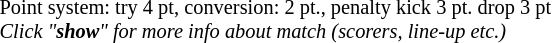<table width=100%>
<tr>
<td align=left width=60% style="font-size: 85%">Point system: try 4 pt, conversion: 2 pt., penalty kick 3 pt. drop 3 pt <br><em>Click "<strong>show</strong>" for more info about match (scorers, line-up etc.)</em></td>
</tr>
</table>
